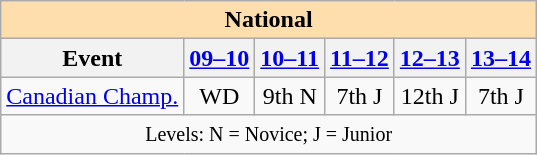<table class="wikitable" style="text-align:center">
<tr>
<th style="background-color: #ffdead; " colspan=6 align=center>National</th>
</tr>
<tr>
<th>Event</th>
<th><a href='#'>09–10</a></th>
<th><a href='#'>10–11</a></th>
<th><a href='#'>11–12</a></th>
<th><a href='#'>12–13</a></th>
<th><a href='#'>13–14</a></th>
</tr>
<tr>
<td align=left><a href='#'>Canadian Champ.</a></td>
<td>WD</td>
<td>9th N</td>
<td>7th J</td>
<td>12th J</td>
<td>7th J</td>
</tr>
<tr>
<td colspan=6 align=center><small> Levels: N = Novice; J = Junior </small></td>
</tr>
</table>
